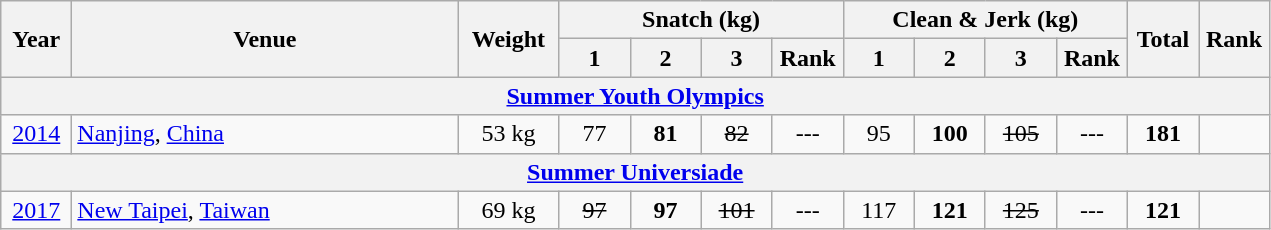<table class = "wikitable" style="text-align:center;">
<tr>
<th rowspan=2 width=40>Year</th>
<th rowspan=2 width=250>Venue</th>
<th rowspan=2 width=60>Weight</th>
<th colspan=4>Snatch (kg)</th>
<th colspan=4>Clean & Jerk (kg)</th>
<th rowspan=2 width=40>Total</th>
<th rowspan=2 width=40>Rank</th>
</tr>
<tr>
<th width=40>1</th>
<th width=40>2</th>
<th width=40>3</th>
<th width=40>Rank</th>
<th width=40>1</th>
<th width=40>2</th>
<th width=40>3</th>
<th width=40>Rank</th>
</tr>
<tr>
<th colspan=13><a href='#'>Summer Youth Olympics</a></th>
</tr>
<tr>
<td><a href='#'>2014</a></td>
<td align=left> <a href='#'>Nanjing</a>, <a href='#'>China</a></td>
<td>53 kg</td>
<td>77</td>
<td><strong>81</strong></td>
<td><s>82</s></td>
<td>---</td>
<td>95</td>
<td><strong>100</strong></td>
<td><s>105</s></td>
<td>---</td>
<td><strong>181</strong></td>
<td></td>
</tr>
<tr>
<th colspan=13><a href='#'>Summer Universiade</a></th>
</tr>
<tr>
<td><a href='#'>2017</a></td>
<td align=left> <a href='#'>New Taipei</a>, <a href='#'>Taiwan</a></td>
<td>69 kg</td>
<td><s>97</s></td>
<td><strong>97</strong></td>
<td><s>101</s></td>
<td>---</td>
<td>117</td>
<td><strong>121</strong></td>
<td><s>125</s></td>
<td>---</td>
<td><strong>121</strong></td>
<td></td>
</tr>
</table>
